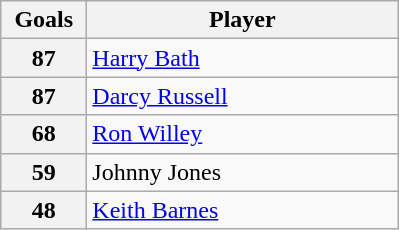<table class="wikitable" style="text-align:left;">
<tr>
<th width=50>Goals</th>
<th width=200>Player</th>
</tr>
<tr>
<th>87</th>
<td> <a href='#'>Harry Bath</a></td>
</tr>
<tr>
<th>87</th>
<td> <a href='#'>Darcy Russell</a></td>
</tr>
<tr>
<th>68</th>
<td> <a href='#'>Ron Willey</a></td>
</tr>
<tr>
<th>59</th>
<td> Johnny Jones</td>
</tr>
<tr>
<th>48</th>
<td> <a href='#'>Keith Barnes</a></td>
</tr>
</table>
